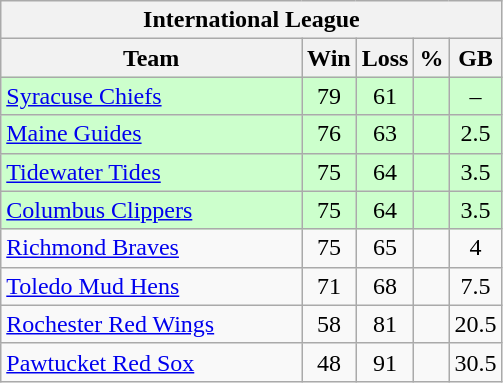<table class="wikitable">
<tr>
<th colspan="5">International League</th>
</tr>
<tr>
<th width="60%">Team</th>
<th>Win</th>
<th>Loss</th>
<th>%</th>
<th>GB</th>
</tr>
<tr align=center bgcolor=ccffcc>
<td align=left><a href='#'>Syracuse Chiefs</a></td>
<td>79</td>
<td>61</td>
<td></td>
<td>–</td>
</tr>
<tr align=center bgcolor=ccffcc>
<td align=left><a href='#'>Maine Guides</a></td>
<td>76</td>
<td>63</td>
<td></td>
<td>2.5</td>
</tr>
<tr align=center bgcolor=ccffcc>
<td align=left><a href='#'>Tidewater Tides</a></td>
<td>75</td>
<td>64</td>
<td></td>
<td>3.5</td>
</tr>
<tr align=center bgcolor=ccffcc>
<td align=left><a href='#'>Columbus Clippers</a></td>
<td>75</td>
<td>64</td>
<td></td>
<td>3.5</td>
</tr>
<tr align=center>
<td align=left><a href='#'>Richmond Braves</a></td>
<td>75</td>
<td>65</td>
<td></td>
<td>4</td>
</tr>
<tr align=center>
<td align=left><a href='#'>Toledo Mud Hens</a></td>
<td>71</td>
<td>68</td>
<td></td>
<td>7.5</td>
</tr>
<tr align=center>
<td align=left><a href='#'>Rochester Red Wings</a></td>
<td>58</td>
<td>81</td>
<td></td>
<td>20.5</td>
</tr>
<tr align=center>
<td align=left><a href='#'>Pawtucket Red Sox</a></td>
<td>48</td>
<td>91</td>
<td></td>
<td>30.5</td>
</tr>
</table>
